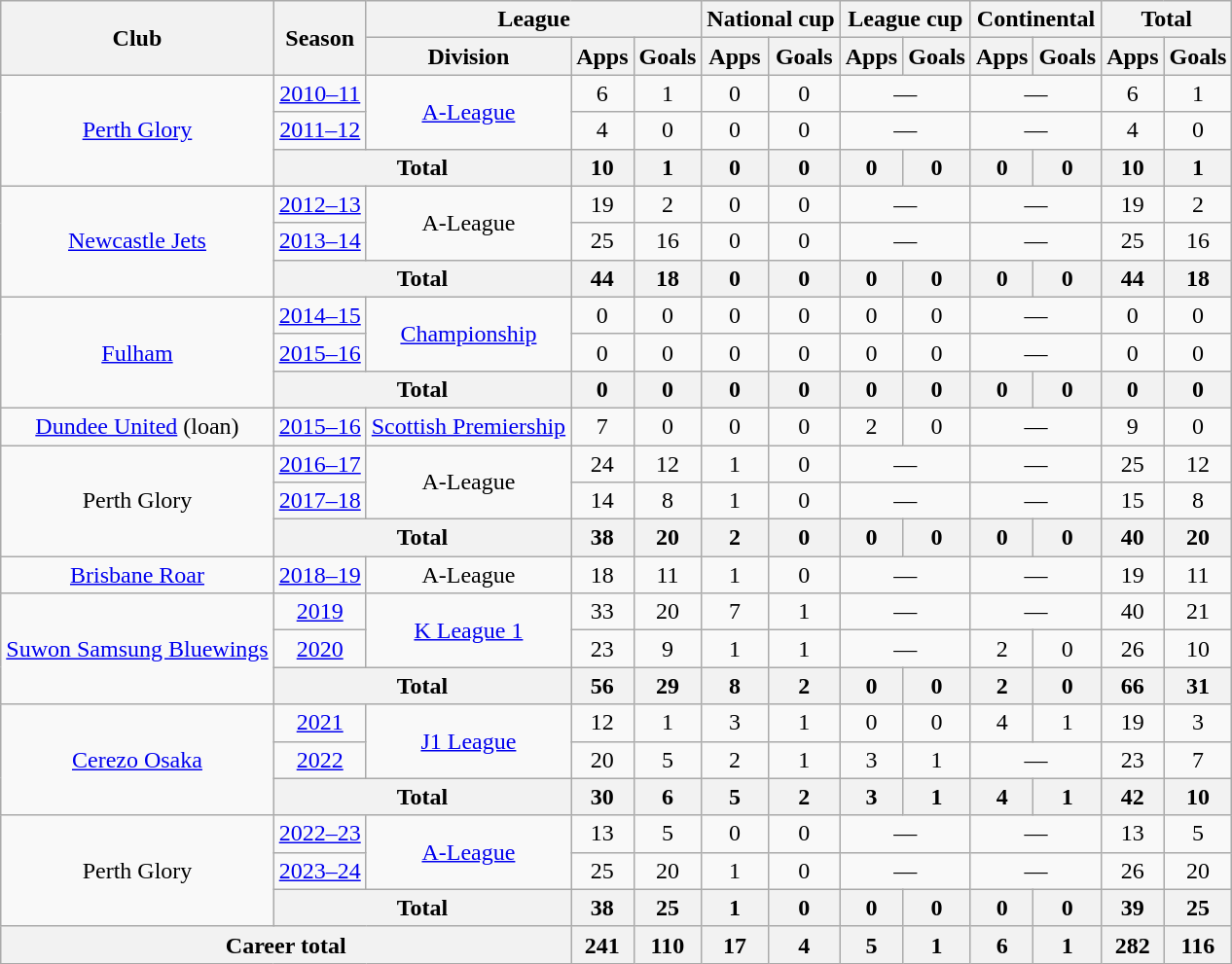<table class="wikitable" style="text-align:center">
<tr>
<th rowspan="2">Club</th>
<th rowspan="2">Season</th>
<th colspan="3">League</th>
<th colspan="2">National cup</th>
<th colspan="2">League cup</th>
<th colspan="2">Continental</th>
<th colspan="2">Total</th>
</tr>
<tr>
<th>Division</th>
<th>Apps</th>
<th>Goals</th>
<th>Apps</th>
<th>Goals</th>
<th>Apps</th>
<th>Goals</th>
<th>Apps</th>
<th>Goals</th>
<th>Apps</th>
<th>Goals</th>
</tr>
<tr>
<td rowspan="3"><a href='#'>Perth Glory</a></td>
<td><a href='#'>2010–11</a></td>
<td rowspan="2"><a href='#'>A-League</a></td>
<td>6</td>
<td>1</td>
<td>0</td>
<td>0</td>
<td colspan="2">—</td>
<td colspan="2">—</td>
<td>6</td>
<td>1</td>
</tr>
<tr>
<td><a href='#'>2011–12</a></td>
<td>4</td>
<td>0</td>
<td>0</td>
<td>0</td>
<td colspan="2">—</td>
<td colspan="2">—</td>
<td>4</td>
<td>0</td>
</tr>
<tr>
<th colspan="2">Total</th>
<th>10</th>
<th>1</th>
<th>0</th>
<th>0</th>
<th>0</th>
<th>0</th>
<th>0</th>
<th>0</th>
<th>10</th>
<th>1</th>
</tr>
<tr>
<td rowspan="3"><a href='#'>Newcastle Jets</a></td>
<td><a href='#'>2012–13</a></td>
<td rowspan="2">A-League</td>
<td>19</td>
<td>2</td>
<td>0</td>
<td>0</td>
<td colspan="2">—</td>
<td colspan="2">—</td>
<td>19</td>
<td>2</td>
</tr>
<tr>
<td><a href='#'>2013–14</a></td>
<td>25</td>
<td>16</td>
<td>0</td>
<td>0</td>
<td colspan="2">—</td>
<td colspan="2">—</td>
<td>25</td>
<td>16</td>
</tr>
<tr>
<th colspan="2">Total</th>
<th>44</th>
<th>18</th>
<th>0</th>
<th>0</th>
<th>0</th>
<th>0</th>
<th>0</th>
<th>0</th>
<th>44</th>
<th>18</th>
</tr>
<tr>
<td rowspan="3"><a href='#'>Fulham</a></td>
<td><a href='#'>2014–15</a></td>
<td rowspan="2"><a href='#'>Championship</a></td>
<td>0</td>
<td>0</td>
<td>0</td>
<td>0</td>
<td>0</td>
<td>0</td>
<td colspan="2">—</td>
<td>0</td>
<td>0</td>
</tr>
<tr>
<td><a href='#'>2015–16</a></td>
<td>0</td>
<td>0</td>
<td>0</td>
<td>0</td>
<td>0</td>
<td>0</td>
<td colspan="2">—</td>
<td>0</td>
<td>0</td>
</tr>
<tr>
<th colspan="2">Total</th>
<th>0</th>
<th>0</th>
<th>0</th>
<th>0</th>
<th>0</th>
<th>0</th>
<th>0</th>
<th>0</th>
<th>0</th>
<th>0</th>
</tr>
<tr>
<td><a href='#'>Dundee United</a> (loan)</td>
<td><a href='#'>2015–16</a></td>
<td><a href='#'>Scottish Premiership</a></td>
<td>7</td>
<td>0</td>
<td>0</td>
<td>0</td>
<td>2</td>
<td>0</td>
<td colspan="2">—</td>
<td>9</td>
<td>0</td>
</tr>
<tr>
<td rowspan="3">Perth Glory</td>
<td><a href='#'>2016–17</a></td>
<td rowspan="2">A-League</td>
<td>24</td>
<td>12</td>
<td>1</td>
<td>0</td>
<td colspan="2">—</td>
<td colspan="2">—</td>
<td>25</td>
<td>12</td>
</tr>
<tr>
<td><a href='#'>2017–18</a></td>
<td>14</td>
<td>8</td>
<td>1</td>
<td>0</td>
<td colspan="2">—</td>
<td colspan="2">—</td>
<td>15</td>
<td>8</td>
</tr>
<tr>
<th colspan="2">Total</th>
<th>38</th>
<th>20</th>
<th>2</th>
<th>0</th>
<th>0</th>
<th>0</th>
<th>0</th>
<th>0</th>
<th>40</th>
<th>20</th>
</tr>
<tr>
<td><a href='#'>Brisbane Roar</a></td>
<td><a href='#'>2018–19</a></td>
<td>A-League</td>
<td>18</td>
<td>11</td>
<td>1</td>
<td>0</td>
<td colspan="2">—</td>
<td colspan="2">—</td>
<td>19</td>
<td>11</td>
</tr>
<tr>
<td rowspan=3><a href='#'>Suwon Samsung Bluewings</a></td>
<td><a href='#'>2019</a></td>
<td rowspan=2><a href='#'>K League 1</a></td>
<td>33</td>
<td>20</td>
<td>7</td>
<td>1</td>
<td colspan="2">—</td>
<td colspan="2">—</td>
<td>40</td>
<td>21</td>
</tr>
<tr>
<td><a href='#'>2020</a></td>
<td>23</td>
<td>9</td>
<td>1</td>
<td>1</td>
<td colspan="2">—</td>
<td>2</td>
<td>0</td>
<td>26</td>
<td>10</td>
</tr>
<tr>
<th colspan=2>Total</th>
<th>56</th>
<th>29</th>
<th>8</th>
<th>2</th>
<th>0</th>
<th>0</th>
<th>2</th>
<th>0</th>
<th>66</th>
<th>31</th>
</tr>
<tr>
<td rowspan=3><a href='#'>Cerezo Osaka</a></td>
<td><a href='#'>2021</a></td>
<td rowspan=2><a href='#'>J1 League</a></td>
<td>12</td>
<td>1</td>
<td>3</td>
<td>1</td>
<td>0</td>
<td>0</td>
<td>4</td>
<td>1</td>
<td>19</td>
<td>3</td>
</tr>
<tr>
<td><a href='#'>2022</a></td>
<td>20</td>
<td>5</td>
<td>2</td>
<td>1</td>
<td>3</td>
<td>1</td>
<td colspan="2">—</td>
<td>23</td>
<td>7</td>
</tr>
<tr>
<th colspan=2>Total</th>
<th>30</th>
<th>6</th>
<th>5</th>
<th>2</th>
<th>3</th>
<th>1</th>
<th>4</th>
<th>1</th>
<th>42</th>
<th>10</th>
</tr>
<tr>
<td rowspan="3">Perth Glory</td>
<td><a href='#'>2022–23</a></td>
<td rowspan="2"><a href='#'>A-League</a></td>
<td>13</td>
<td>5</td>
<td>0</td>
<td>0</td>
<td colspan="2">—</td>
<td colspan="2">—</td>
<td>13</td>
<td>5</td>
</tr>
<tr>
<td><a href='#'>2023–24</a></td>
<td>25</td>
<td>20</td>
<td>1</td>
<td>0</td>
<td colspan="2">—</td>
<td colspan="2">—</td>
<td>26</td>
<td>20</td>
</tr>
<tr>
<th colspan="2">Total</th>
<th>38</th>
<th>25</th>
<th>1</th>
<th>0</th>
<th>0</th>
<th>0</th>
<th>0</th>
<th>0</th>
<th>39</th>
<th>25</th>
</tr>
<tr>
<th colspan="3">Career total</th>
<th>241</th>
<th>110</th>
<th>17</th>
<th>4</th>
<th>5</th>
<th>1</th>
<th>6</th>
<th>1</th>
<th>282</th>
<th>116</th>
</tr>
</table>
